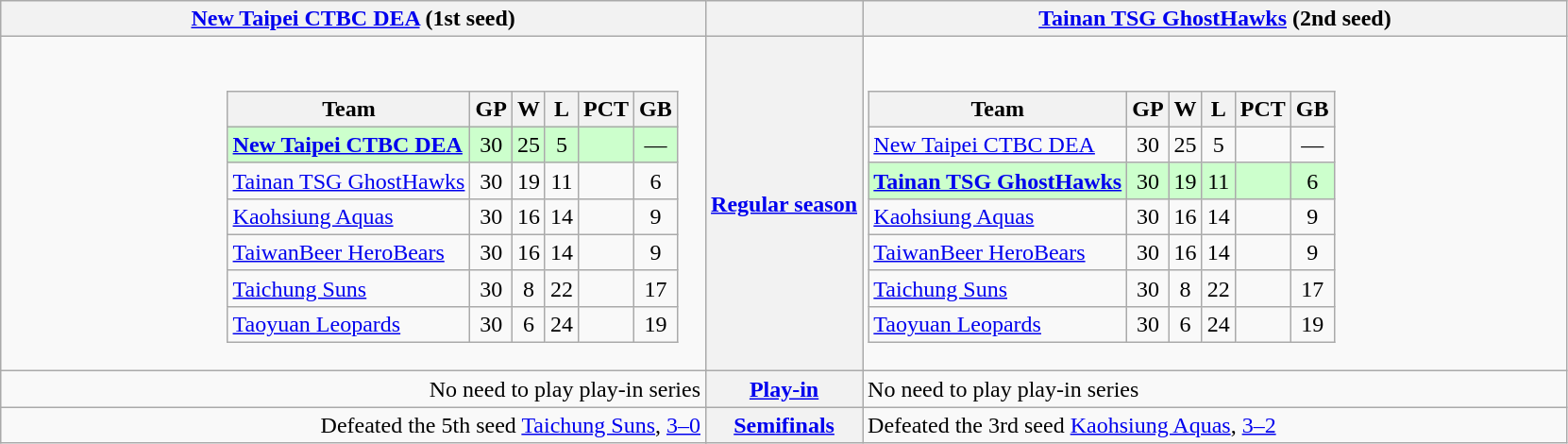<table class="wikitable">
<tr valign=top>
<th colspan="2" style="width:45%;"><a href='#'>New Taipei CTBC DEA</a> (1st seed)</th>
<th></th>
<th colspan="2" style="width:45%;"><a href='#'>Tainan TSG GhostHawks</a> (2nd seed)</th>
</tr>
<tr>
<td align=right><br><table class="wikitable" style="text-align:center">
<tr>
<th>Team</th>
<th>GP</th>
<th>W</th>
<th>L</th>
<th>PCT</th>
<th>GB</th>
</tr>
<tr style="background:#cfc">
<td align=left><strong><a href='#'>New Taipei CTBC DEA</a></strong></td>
<td>30</td>
<td>25</td>
<td>5</td>
<td></td>
<td>—</td>
</tr>
<tr>
<td align=left><a href='#'>Tainan TSG GhostHawks</a></td>
<td>30</td>
<td>19</td>
<td>11</td>
<td></td>
<td>6</td>
</tr>
<tr>
<td align=left><a href='#'>Kaohsiung Aquas</a></td>
<td>30</td>
<td>16</td>
<td>14</td>
<td></td>
<td>9</td>
</tr>
<tr>
<td align=left><a href='#'>TaiwanBeer HeroBears</a></td>
<td>30</td>
<td>16</td>
<td>14</td>
<td></td>
<td>9</td>
</tr>
<tr>
<td align=left><a href='#'>Taichung Suns</a></td>
<td>30</td>
<td>8</td>
<td>22</td>
<td></td>
<td>17</td>
</tr>
<tr>
<td align=left><a href='#'>Taoyuan Leopards</a></td>
<td>30</td>
<td>6</td>
<td>24</td>
<td></td>
<td>19</td>
</tr>
</table>
</td>
<th colspan=2><a href='#'>Regular season</a></th>
<td align=left><br><table class="wikitable" style="text-align:center">
<tr>
<th>Team</th>
<th>GP</th>
<th>W</th>
<th>L</th>
<th>PCT</th>
<th>GB</th>
</tr>
<tr>
<td align=left><a href='#'>New Taipei CTBC DEA</a></td>
<td>30</td>
<td>25</td>
<td>5</td>
<td></td>
<td>—</td>
</tr>
<tr style="background:#cfc">
<td align=left><strong><a href='#'>Tainan TSG GhostHawks</a></strong></td>
<td>30</td>
<td>19</td>
<td>11</td>
<td></td>
<td>6</td>
</tr>
<tr>
<td align=left><a href='#'>Kaohsiung Aquas</a></td>
<td>30</td>
<td>16</td>
<td>14</td>
<td></td>
<td>9</td>
</tr>
<tr>
<td align=left><a href='#'>TaiwanBeer HeroBears</a></td>
<td>30</td>
<td>16</td>
<td>14</td>
<td></td>
<td>9</td>
</tr>
<tr>
<td align=left><a href='#'>Taichung Suns</a></td>
<td>30</td>
<td>8</td>
<td>22</td>
<td></td>
<td>17</td>
</tr>
<tr>
<td align=left><a href='#'>Taoyuan Leopards</a></td>
<td>30</td>
<td>6</td>
<td>24</td>
<td></td>
<td>19</td>
</tr>
</table>
</td>
</tr>
<tr>
<td align=right>No need to play play-in series</td>
<th colspan=2><a href='#'>Play-in</a></th>
<td align=left>No need to play play-in series</td>
</tr>
<tr>
<td align=right>Defeated the 5th seed <a href='#'>Taichung Suns</a>, <a href='#'>3–0</a></td>
<th colspan=2><a href='#'>Semifinals</a></th>
<td align=left>Defeated the 3rd seed <a href='#'>Kaohsiung Aquas</a>, <a href='#'>3–2</a></td>
</tr>
</table>
